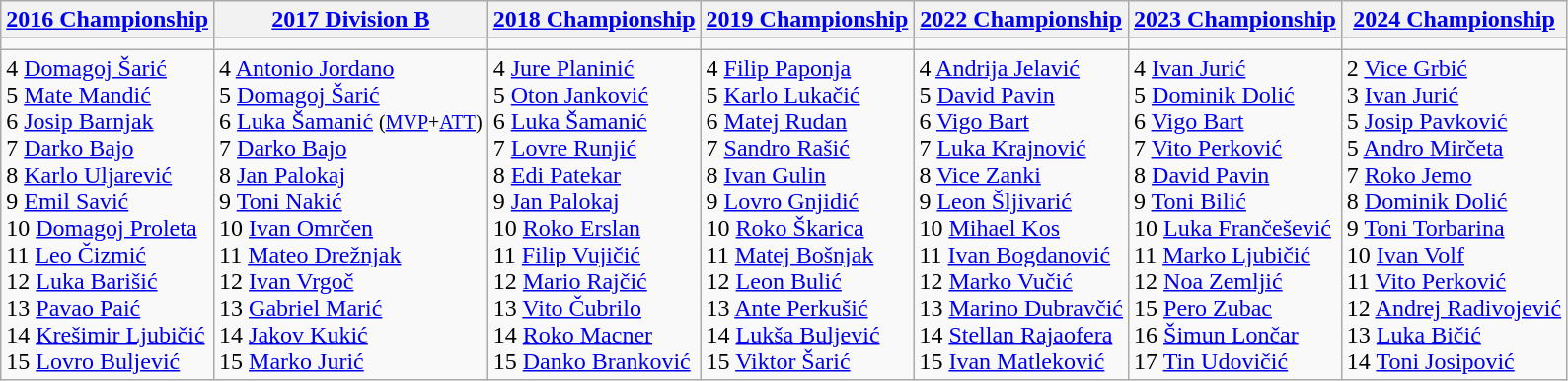<table class="wikitable">
<tr>
<th><a href='#'>2016 Championship</a></th>
<th><a href='#'>2017 Division B</a> </th>
<th><a href='#'>2018 Championship</a></th>
<th><a href='#'>2019 Championship</a></th>
<th><a href='#'>2022 Championship</a></th>
<th><a href='#'>2023 Championship</a></th>
<th><a href='#'>2024 Championship</a></th>
</tr>
<tr>
<td></td>
<td></td>
<td></td>
<td></td>
<td></td>
<td></td>
<td></td>
</tr>
<tr>
<td valign=top>4 <a href='#'>Domagoj Šarić</a> <br>5 <a href='#'>Mate Mandić</a> <br>6 <a href='#'>Josip Barnjak</a> <br>7 <a href='#'>Darko Bajo</a> <br>8 <a href='#'>Karlo Uljarević</a> <br>9 <a href='#'>Emil Savić</a> <br>10 <a href='#'>Domagoj Proleta</a> <br>11 <a href='#'>Leo Čizmić</a> <br>12 <a href='#'>Luka Barišić</a> <br>13 <a href='#'>Pavao Paić</a> <br>14 <a href='#'>Krešimir Ljubičić</a><br>15 <a href='#'>Lovro Buljević</a></td>
<td valign=top>4 <a href='#'>Antonio Jordano</a> <br>5 <a href='#'>Domagoj Šarić</a> <br>6 <a href='#'>Luka Šamanić</a> <small>(<a href='#'>MVP</a>+<a href='#'>ATT</a>)</small> <br>7 <a href='#'>Darko Bajo</a> <br>8 <a href='#'>Jan Palokaj</a> <br>9 <a href='#'>Toni Nakić</a> <br>10 <a href='#'>Ivan Omrčen</a> <br>11 <a href='#'>Mateo Drežnjak</a> <br>12 <a href='#'>Ivan Vrgoč</a> <br>13 <a href='#'>Gabriel Marić</a> <br>14 <a href='#'>Jakov Kukić</a><br>15 <a href='#'>Marko Jurić</a></td>
<td valign=top>4 <a href='#'>Jure Planinić</a> <br>5 <a href='#'>Oton Janković</a> <br>6 <a href='#'>Luka Šamanić</a> <br>7 <a href='#'>Lovre Runjić</a> <br>8 <a href='#'>Edi Patekar</a> <br>9 <a href='#'>Jan Palokaj</a> <br>10 <a href='#'>Roko Erslan</a> <br>11 <a href='#'>Filip Vujičić</a> <br>12 <a href='#'>Mario Rajčić</a> <br>13 <a href='#'>Vito Čubrilo</a> <br>14 <a href='#'>Roko Macner</a><br>15 <a href='#'>Danko Branković</a></td>
<td valign=top>4 <a href='#'>Filip Paponja</a> <br>5 <a href='#'>Karlo Lukačić</a> <br>6 <a href='#'>Matej Rudan</a> <br>7 <a href='#'>Sandro Rašić</a> <br>8 <a href='#'>Ivan Gulin</a> <br>9 <a href='#'>Lovro Gnjidić</a> <br>10 <a href='#'>Roko Škarica</a> <br>11 <a href='#'>Matej Bošnjak</a> <br>12 <a href='#'>Leon Bulić</a> <br>13 <a href='#'>Ante Perkušić</a> <br>14 <a href='#'>Lukša Buljević</a><br>15 <a href='#'>Viktor Šarić</a></td>
<td valign=top>4 <a href='#'>Andrija Jelavić</a> <br>5 <a href='#'>David Pavin</a> <br>6 <a href='#'>Vigo Bart</a> <br>7 <a href='#'>Luka Krajnović</a> <br>8 <a href='#'>Vice Zanki</a> <br>9 <a href='#'>Leon Šljivarić</a> <br>10 <a href='#'>Mihael Kos</a> <br>11 <a href='#'>Ivan Bogdanović</a> <br>12 <a href='#'>Marko Vučić</a> <br>13 <a href='#'>Marino Dubravčić</a> <br>14 <a href='#'>Stellan Rajaofera</a><br>15 <a href='#'>Ivan Matleković</a></td>
<td valign=top>4 <a href='#'>Ivan Jurić</a> <br>5 <a href='#'>Dominik Dolić</a> <br>6 <a href='#'>Vigo Bart</a> <br>7 <a href='#'>Vito Perković</a> <br>8 <a href='#'>David Pavin</a> <br>9 <a href='#'>Toni Bilić</a> <br>10 <a href='#'>Luka Frančešević</a> <br>11 <a href='#'>Marko Ljubičić</a> <br>12 <a href='#'>Noa Zemljić</a> <br>15 <a href='#'>Pero Zubac</a> <br>16 <a href='#'>Šimun Lončar</a><br>17 <a href='#'>Tin Udovičić</a></td>
<td valign=top>2 <a href='#'>Vice Grbić</a> <br>3 <a href='#'>Ivan Jurić</a> <br>5 <a href='#'>Josip Pavković</a> <br>5 <a href='#'>Andro Mirčeta</a> <br>7 <a href='#'>Roko Jemo</a> <br>8 <a href='#'>Dominik Dolić</a> <br>9 <a href='#'>Toni Torbarina</a> <br>10 <a href='#'>Ivan Volf</a> <br>11 <a href='#'>Vito Perković</a> <br>12 <a href='#'>Andrej Radivojević</a> <br>13 <a href='#'>Luka Bičić</a> <br>14 <a href='#'>Toni Josipović</a></td>
</tr>
</table>
